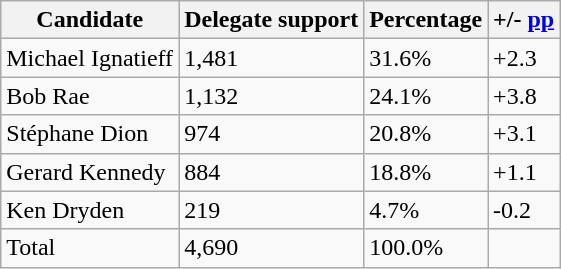<table class="wikitable">
<tr>
<th>Candidate</th>
<th>Delegate support</th>
<th>Percentage</th>
<th>+/- <a href='#'>pp</a></th>
</tr>
<tr>
<td>Michael Ignatieff</td>
<td>1,481</td>
<td>31.6%</td>
<td>+2.3</td>
</tr>
<tr>
<td>Bob Rae</td>
<td>1,132</td>
<td>24.1%</td>
<td>+3.8</td>
</tr>
<tr>
<td>Stéphane Dion</td>
<td>974</td>
<td>20.8%</td>
<td>+3.1</td>
</tr>
<tr>
<td>Gerard Kennedy</td>
<td>884</td>
<td>18.8%</td>
<td>+1.1</td>
</tr>
<tr>
<td>Ken Dryden</td>
<td>219</td>
<td>4.7%</td>
<td>-0.2</td>
</tr>
<tr>
<td>Total</td>
<td>4,690</td>
<td>100.0%</td>
</tr>
</table>
